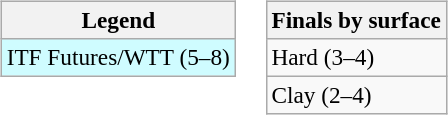<table>
<tr valign=top>
<td><br><table class="wikitable" style=font-size:97%>
<tr>
<th>Legend</th>
</tr>
<tr style="background:#cffcff;">
<td>ITF Futures/WTT (5–8)</td>
</tr>
</table>
</td>
<td><br><table class="wikitable" style=font-size:97%>
<tr>
<th>Finals by surface</th>
</tr>
<tr>
<td>Hard (3–4)</td>
</tr>
<tr>
<td>Clay (2–4)</td>
</tr>
</table>
</td>
</tr>
</table>
